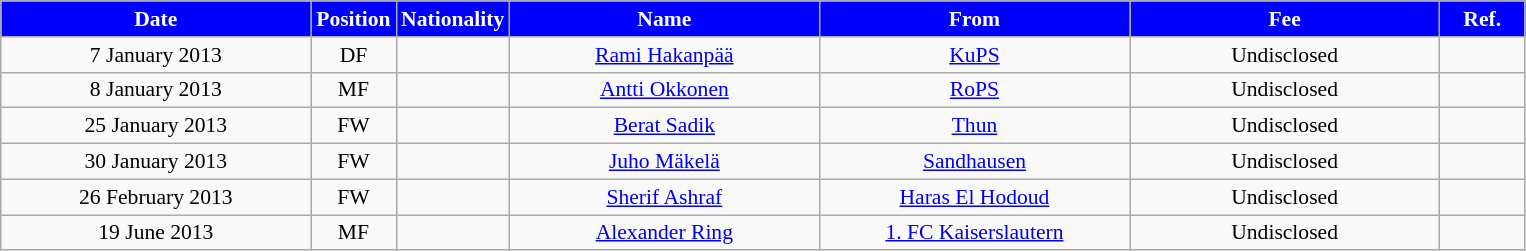<table class="wikitable"  style="text-align:center; font-size:90%; ">
<tr>
<th style="background:#00f; color:white; width:200px;">Date</th>
<th style="background:#00f; color:white; width:50px;">Position</th>
<th style="background:#00f; color:white; width:50px;">Nationality</th>
<th style="background:#00f; color:white; width:200px;">Name</th>
<th style="background:#00f; color:white; width:200px;">From</th>
<th style="background:#00f; color:white; width:200px;">Fee</th>
<th style="background:#00f; color:white; width:50px;">Ref.</th>
</tr>
<tr>
<td>7 January 2013</td>
<td>DF</td>
<td></td>
<td><a href='#'>Rami Hakanpää</a></td>
<td><a href='#'>KuPS</a></td>
<td>Undisclosed</td>
<td></td>
</tr>
<tr>
<td>8 January 2013</td>
<td>MF</td>
<td></td>
<td><a href='#'>Antti Okkonen</a></td>
<td><a href='#'>RoPS</a></td>
<td>Undisclosed</td>
<td></td>
</tr>
<tr>
<td>25 January 2013</td>
<td>FW</td>
<td></td>
<td><a href='#'>Berat Sadik</a></td>
<td><a href='#'>Thun</a></td>
<td>Undisclosed</td>
<td></td>
</tr>
<tr>
<td>30 January 2013</td>
<td>FW</td>
<td></td>
<td><a href='#'>Juho Mäkelä</a></td>
<td><a href='#'>Sandhausen</a></td>
<td>Undisclosed</td>
<td></td>
</tr>
<tr>
<td>26 February 2013</td>
<td>FW</td>
<td></td>
<td><a href='#'>Sherif Ashraf</a></td>
<td><a href='#'>Haras El Hodoud</a></td>
<td>Undisclosed</td>
<td></td>
</tr>
<tr>
<td>19 June 2013</td>
<td>MF</td>
<td></td>
<td><a href='#'>Alexander Ring</a></td>
<td><a href='#'>1. FC Kaiserslautern</a></td>
<td>Undisclosed</td>
<td></td>
</tr>
</table>
